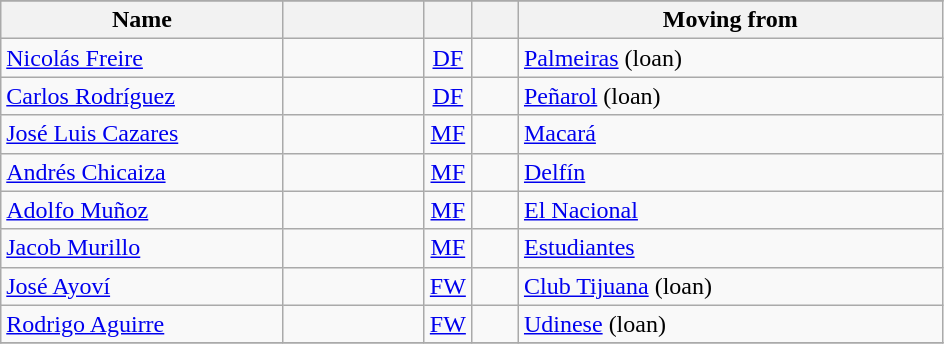<table class="wikitable" style="text-align: center;">
<tr>
</tr>
<tr>
<th width=30% align="center">Name</th>
<th width=15% align="center"></th>
<th width=5% align="center"></th>
<th width=5% align="center"></th>
<th width=45% align="center">Moving from</th>
</tr>
<tr>
<td align=left><a href='#'>Nicolás Freire</a></td>
<td></td>
<td><a href='#'>DF</a></td>
<td></td>
<td align=left><a href='#'>Palmeiras</a>  (loan)</td>
</tr>
<tr>
<td align=left><a href='#'>Carlos Rodríguez</a></td>
<td></td>
<td><a href='#'>DF</a></td>
<td></td>
<td align=left><a href='#'>Peñarol</a>  (loan)</td>
</tr>
<tr>
<td align=left><a href='#'>José Luis Cazares</a></td>
<td></td>
<td><a href='#'>MF</a></td>
<td></td>
<td align=left><a href='#'>Macará</a> </td>
</tr>
<tr>
<td align=left><a href='#'>Andrés Chicaiza</a></td>
<td></td>
<td><a href='#'>MF</a></td>
<td></td>
<td align=left><a href='#'>Delfín</a> </td>
</tr>
<tr>
<td align=left><a href='#'>Adolfo Muñoz</a></td>
<td></td>
<td><a href='#'>MF</a></td>
<td></td>
<td align=left><a href='#'>El Nacional</a> </td>
</tr>
<tr>
<td align=left><a href='#'>Jacob Murillo</a></td>
<td></td>
<td><a href='#'>MF</a></td>
<td></td>
<td align=left><a href='#'>Estudiantes</a> </td>
</tr>
<tr>
<td align=left><a href='#'>José Ayoví</a></td>
<td></td>
<td><a href='#'>FW</a></td>
<td></td>
<td align=left><a href='#'>Club Tijuana</a>  (loan)</td>
</tr>
<tr>
<td align=left><a href='#'>Rodrigo Aguirre</a></td>
<td></td>
<td><a href='#'>FW</a></td>
<td></td>
<td align=left><a href='#'>Udinese</a>  (loan)</td>
</tr>
<tr>
</tr>
</table>
